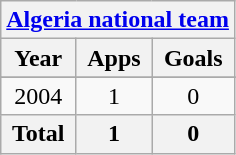<table class="wikitable" style="text-align:center">
<tr>
<th colspan=3><a href='#'>Algeria national team</a></th>
</tr>
<tr>
<th>Year</th>
<th>Apps</th>
<th>Goals</th>
</tr>
<tr>
</tr>
<tr>
<td>2004</td>
<td>1</td>
<td>0</td>
</tr>
<tr>
<th>Total</th>
<th>1</th>
<th>0</th>
</tr>
</table>
